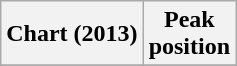<table class="wikitable plainrowheaders">
<tr>
<th scope="col">Chart (2013)</th>
<th scope="col">Peak<br>position</th>
</tr>
<tr>
</tr>
</table>
